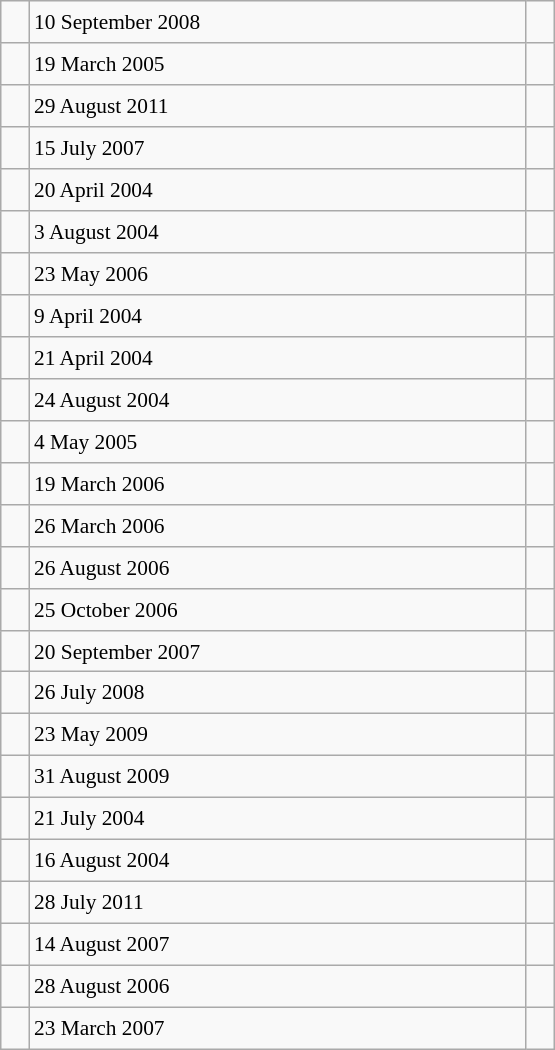<table class="wikitable" style="font-size: 89%; float: left; width: 26em; margin-right: 1em; height: 700px">
<tr>
<td></td>
<td>10 September 2008</td>
<td></td>
</tr>
<tr>
<td></td>
<td>19 March 2005</td>
<td></td>
</tr>
<tr>
<td></td>
<td>29 August 2011</td>
<td></td>
</tr>
<tr>
<td></td>
<td>15 July 2007</td>
<td></td>
</tr>
<tr>
<td></td>
<td>20 April 2004</td>
<td></td>
</tr>
<tr>
<td></td>
<td>3 August 2004</td>
<td></td>
</tr>
<tr>
<td></td>
<td>23 May 2006</td>
<td></td>
</tr>
<tr>
<td></td>
<td>9 April 2004</td>
<td></td>
</tr>
<tr>
<td></td>
<td>21 April 2004</td>
<td></td>
</tr>
<tr>
<td></td>
<td>24 August 2004</td>
<td></td>
</tr>
<tr>
<td></td>
<td>4 May 2005</td>
<td></td>
</tr>
<tr>
<td></td>
<td>19 March 2006</td>
<td></td>
</tr>
<tr>
<td></td>
<td>26 March 2006</td>
<td></td>
</tr>
<tr>
<td></td>
<td>26 August 2006</td>
<td></td>
</tr>
<tr>
<td></td>
<td>25 October 2006</td>
<td></td>
</tr>
<tr>
<td></td>
<td>20 September 2007</td>
<td></td>
</tr>
<tr>
<td></td>
<td>26 July 2008</td>
<td></td>
</tr>
<tr>
<td></td>
<td>23 May 2009</td>
<td></td>
</tr>
<tr>
<td></td>
<td>31 August 2009</td>
<td></td>
</tr>
<tr>
<td></td>
<td>21 July 2004</td>
<td></td>
</tr>
<tr>
<td></td>
<td>16 August 2004</td>
<td></td>
</tr>
<tr>
<td></td>
<td>28 July 2011</td>
<td></td>
</tr>
<tr>
<td></td>
<td>14 August 2007</td>
<td></td>
</tr>
<tr>
<td></td>
<td>28 August 2006</td>
<td></td>
</tr>
<tr>
<td></td>
<td>23 March 2007</td>
<td></td>
</tr>
</table>
